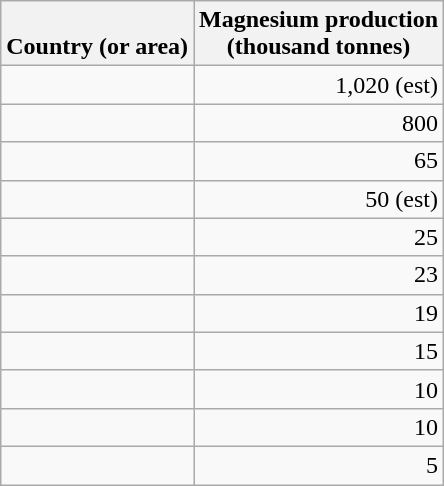<table class="wikitable sortable static-row-numbers" style="text-align:right;">
<tr class="static-row-header" style="text-align:center;vertical-align:bottom;">
<th>Country (or area)</th>
<th>Magnesium production<br>(thousand tonnes)</th>
</tr>
<tr>
<td style=text-align:left></td>
<td>1,020 (est)</td>
</tr>
<tr>
<td></td>
<td>800</td>
</tr>
<tr>
<td></td>
<td>65</td>
</tr>
<tr>
<td></td>
<td>50 (est)</td>
</tr>
<tr>
<td></td>
<td>25</td>
</tr>
<tr>
<td></td>
<td>23</td>
</tr>
<tr>
<td></td>
<td>19</td>
</tr>
<tr>
<td></td>
<td>15</td>
</tr>
<tr>
<td></td>
<td>10</td>
</tr>
<tr>
<td></td>
<td>10</td>
</tr>
<tr>
<td></td>
<td>5</td>
</tr>
</table>
